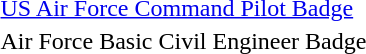<table>
<tr>
<td></td>
<td><a href='#'>US Air Force Command Pilot Badge</a></td>
</tr>
<tr>
<td></td>
<td>Air Force Basic Civil Engineer Badge</td>
</tr>
</table>
